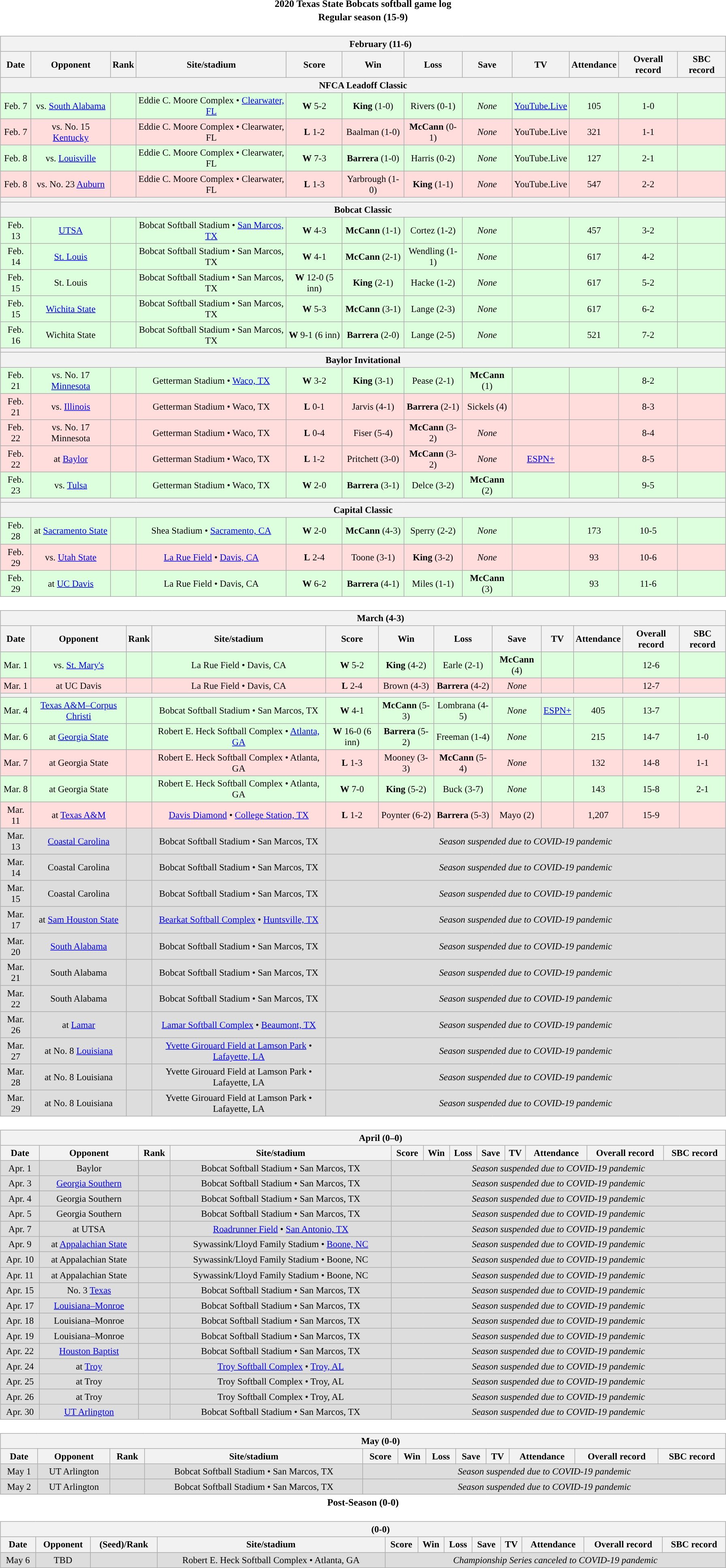<table class="toccolours" width=95% style="clear:both; margin:1.5em auto; text-align:center;">
<tr>
<th colspan=2>2020 Texas State Bobcats softball game log</th>
</tr>
<tr>
<th colspan=2>Regular season (15-9)</th>
</tr>
<tr valign="top">
<td><br><table class="wikitable collapsible" style="margin:auto; width:100%; text-align:center; font-size:95%">
<tr>
<th colspan=12 style="padding-left:4em;">February (11-6)</th>
</tr>
<tr>
<th>Date</th>
<th>Opponent</th>
<th>Rank</th>
<th>Site/stadium</th>
<th>Score</th>
<th>Win</th>
<th>Loss</th>
<th>Save</th>
<th>TV</th>
<th>Attendance</th>
<th>Overall record</th>
<th>SBC record</th>
</tr>
<tr>
<th colspan=12>NFCA Leadoff Classic</th>
</tr>
<tr align="center" bgcolor=#ddffdd>
<td>Feb. 7</td>
<td>vs. <a href='#'>South Alabama</a></td>
<td></td>
<td>Eddie C. Moore Complex • <a href='#'>Clearwater, FL</a></td>
<td><strong>W</strong> 5-2</td>
<td><strong>King</strong> (1-0)</td>
<td>Rivers (0-1)</td>
<td><em>None</em></td>
<td><a href='#'>YouTube.Live</a></td>
<td>105</td>
<td>1-0</td>
<td></td>
</tr>
<tr align="center" bgcolor=#ffdddd>
<td>Feb. 7</td>
<td>vs. No. 15 <a href='#'>Kentucky</a></td>
<td></td>
<td>Eddie C. Moore Complex • Clearwater, FL</td>
<td><strong>L</strong> 1-2</td>
<td>Baalman (1-0)</td>
<td><strong>McCann</strong> (0-1)</td>
<td><em>None</em></td>
<td>YouTube.Live</td>
<td>321</td>
<td>1-1</td>
<td></td>
</tr>
<tr align="center" bgcolor=#ddffdd>
<td>Feb. 8</td>
<td>vs. <a href='#'>Louisville</a></td>
<td></td>
<td>Eddie C. Moore Complex • Clearwater, FL</td>
<td><strong>W</strong> 7-3</td>
<td><strong>Barrera</strong> (1-0)</td>
<td>Harris (0-2)</td>
<td><em>None</em></td>
<td>YouTube.Live</td>
<td>127</td>
<td>2-1</td>
<td></td>
</tr>
<tr align="center" bgcolor=#ffdddd>
<td>Feb. 8</td>
<td>vs. No. 23 <a href='#'>Auburn</a></td>
<td></td>
<td>Eddie C. Moore Complex • Clearwater, FL</td>
<td><strong>L</strong> 1-3</td>
<td>Yarbrough (1-0)</td>
<td><strong>King</strong> (1-1)</td>
<td><em>None</em></td>
<td>YouTube.Live</td>
<td>547</td>
<td>2-2</td>
<td></td>
</tr>
<tr>
<th colspan=12></th>
</tr>
<tr>
<th colspan=12>Bobcat Classic</th>
</tr>
<tr align="center" bgcolor=#ddffdd>
<td>Feb. 13</td>
<td><a href='#'>UTSA</a></td>
<td></td>
<td>Bobcat Softball Stadium • <a href='#'>San Marcos, TX</a></td>
<td><strong>W</strong> 4-3</td>
<td><strong>McCann</strong> (1-1)</td>
<td>Cortez (1-2)</td>
<td><em>None</em></td>
<td></td>
<td>457</td>
<td>3-2</td>
<td></td>
</tr>
<tr align="center" bgcolor=#ddffdd>
<td>Feb. 14</td>
<td><a href='#'>St. Louis</a></td>
<td></td>
<td>Bobcat Softball Stadium • San Marcos, TX</td>
<td><strong>W</strong> 4-1</td>
<td><strong>McCann</strong> (2-1)</td>
<td>Wendling (1-1)</td>
<td><em>None</em></td>
<td></td>
<td>617</td>
<td>4-2</td>
<td></td>
</tr>
<tr align="center" bgcolor=#ddffdd>
<td>Feb. 15</td>
<td>St. Louis</td>
<td></td>
<td>Bobcat Softball Stadium • San Marcos, TX</td>
<td><strong>W</strong> 12-0 (5 inn)</td>
<td><strong>King</strong> (2-1)</td>
<td>Hacke (1-2)</td>
<td><em>None</em></td>
<td></td>
<td>617</td>
<td>5-2</td>
<td></td>
</tr>
<tr align="center" bgcolor=#ddffdd>
<td>Feb. 15</td>
<td><a href='#'>Wichita State</a></td>
<td></td>
<td>Bobcat Softball Stadium • San Marcos, TX</td>
<td><strong>W</strong> 5-3</td>
<td><strong>McCann</strong> (3-1)</td>
<td>Lange (2-3)</td>
<td><em>None</em></td>
<td></td>
<td>617</td>
<td>6-2</td>
<td></td>
</tr>
<tr align="center" bgcolor=#ddffdd>
<td>Feb. 16</td>
<td>Wichita State</td>
<td></td>
<td>Bobcat Softball Stadium • San Marcos, TX</td>
<td><strong>W</strong> 9-1 (6 inn)</td>
<td><strong>Barrera</strong> (2-0)</td>
<td>Lange (2-5)</td>
<td><em>None</em></td>
<td></td>
<td>521</td>
<td>7-2</td>
<td></td>
</tr>
<tr>
<th colspan=12></th>
</tr>
<tr>
<th colspan=12>Baylor Invitational</th>
</tr>
<tr align="center" bgcolor=#ddffdd>
<td>Feb. 21</td>
<td>vs. No. 17 <a href='#'>Minnesota</a></td>
<td></td>
<td>Getterman Stadium • <a href='#'>Waco, TX</a></td>
<td><strong>W</strong> 3-2</td>
<td><strong>King</strong> (3-1)</td>
<td>Pease (2-1)</td>
<td><strong>McCann</strong> (1)</td>
<td></td>
<td></td>
<td>8-2</td>
<td></td>
</tr>
<tr align="center" bgcolor=#ffdddd>
<td>Feb. 21</td>
<td>vs. <a href='#'>Illinois</a></td>
<td></td>
<td>Getterman Stadium • Waco, TX</td>
<td><strong>L</strong> 0-1</td>
<td>Jarvis (4-1)</td>
<td><strong>Barrera</strong> (2-1)</td>
<td>Sickels (4)</td>
<td></td>
<td></td>
<td>8-3</td>
<td></td>
</tr>
<tr align="center" bgcolor=#ffdddd>
<td>Feb. 22</td>
<td>vs. No. 17 Minnesota</td>
<td></td>
<td>Getterman Stadium • Waco, TX</td>
<td><strong>L</strong> 0-4</td>
<td>Fiser (5-4)</td>
<td><strong>McCann</strong> (3-2)</td>
<td><em>None</em></td>
<td></td>
<td></td>
<td>8-4</td>
<td></td>
</tr>
<tr align="center" bgcolor=#ffdddd>
<td>Feb. 22</td>
<td>at <a href='#'>Baylor</a></td>
<td></td>
<td>Getterman Stadium • Waco, TX</td>
<td><strong>L</strong> 1-2</td>
<td>Pritchett (3-0)</td>
<td><strong>McCann</strong> (3-2)</td>
<td><em>None</em></td>
<td><a href='#'>ESPN+</a></td>
<td></td>
<td>8-5</td>
<td></td>
</tr>
<tr align="center" bgcolor=#ddffdd>
<td>Feb. 23</td>
<td>vs. <a href='#'>Tulsa</a></td>
<td></td>
<td>Getterman Stadium • Waco, TX</td>
<td><strong>W</strong> 2-0</td>
<td><strong>Barrera</strong> (3-1)</td>
<td>Delce (3-2)</td>
<td><strong>McCann</strong> (2)</td>
<td></td>
<td></td>
<td>9-5</td>
<td></td>
</tr>
<tr>
<th colspan=12></th>
</tr>
<tr>
<th colspan=12>Capital Classic</th>
</tr>
<tr align="center" bgcolor=#ddffdd>
<td>Feb. 28</td>
<td>at <a href='#'>Sacramento State</a></td>
<td></td>
<td>Shea Stadium • <a href='#'>Sacramento, CA</a></td>
<td><strong>W</strong> 2-0</td>
<td><strong>McCann</strong> (4-3)</td>
<td>Sperry (2-2)</td>
<td><em>None</em></td>
<td></td>
<td>173</td>
<td>10-5</td>
<td></td>
</tr>
<tr align="center" bgcolor=#ffdddd>
<td>Feb. 29</td>
<td>vs. <a href='#'>Utah State</a></td>
<td></td>
<td><a href='#'>La Rue Field</a> • <a href='#'>Davis, CA</a></td>
<td><strong>L</strong> 2-4</td>
<td>Toone (3-1)</td>
<td><strong>King</strong> (3-2)</td>
<td><em>None</em></td>
<td></td>
<td>93</td>
<td>10-6</td>
<td></td>
</tr>
<tr align="center" bgcolor=#ddffdd>
<td>Feb. 29</td>
<td>at <a href='#'>UC Davis</a></td>
<td></td>
<td>La Rue Field • Davis, CA</td>
<td><strong>W</strong> 6-2</td>
<td><strong>Barrera</strong> (4-1)</td>
<td>Miles (1-1)</td>
<td><strong>McCann</strong> (3)</td>
<td></td>
<td>93</td>
<td>11-6</td>
<td></td>
</tr>
</table>
</td>
</tr>
<tr>
<td><br><table class="wikitable collapsible " style="margin:auto; width:100%; text-align:center; font-size:95%">
<tr>
<th colspan=12 style="padding-left:4em;">March (4-3)</th>
</tr>
<tr>
<th>Date</th>
<th>Opponent</th>
<th>Rank</th>
<th>Site/stadium</th>
<th>Score</th>
<th>Win</th>
<th>Loss</th>
<th>Save</th>
<th>TV</th>
<th>Attendance</th>
<th>Overall record</th>
<th>SBC record</th>
</tr>
<tr align="center" bgcolor=#ddffdd>
<td>Mar. 1</td>
<td>vs. <a href='#'>St. Mary's</a></td>
<td></td>
<td>La Rue Field • Davis, CA</td>
<td><strong>W</strong> 5-2</td>
<td><strong>King</strong> (4-2)</td>
<td>Earle (2-1)</td>
<td><strong>McCann</strong> (4)</td>
<td></td>
<td></td>
<td>12-6</td>
<td></td>
</tr>
<tr align="center" bgcolor=#ffdddd>
<td>Mar. 1</td>
<td>at UC Davis</td>
<td></td>
<td>La Rue Field • Davis, CA</td>
<td><strong>L</strong> 2-4</td>
<td>Brown (4-3)</td>
<td><strong>Barrera</strong> (4-2)</td>
<td><em>None</em></td>
<td></td>
<td></td>
<td>12-7</td>
<td></td>
</tr>
<tr>
<th colspan=12></th>
</tr>
<tr align="center" bgcolor=#ddffdd>
<td>Mar. 4</td>
<td><a href='#'>Texas A&M–Corpus Christi</a></td>
<td></td>
<td>Bobcat Softball Stadium • San Marcos, TX</td>
<td><strong>W</strong> 4-1</td>
<td><strong>McCann</strong> (5-3)</td>
<td>Lombrana (4-5)</td>
<td><em>None</em></td>
<td><a href='#'>ESPN+</a></td>
<td>405</td>
<td>13-7</td>
<td></td>
</tr>
<tr align="center" bgcolor=#ddffdd>
<td>Mar. 6</td>
<td>at <a href='#'>Georgia State</a></td>
<td></td>
<td>Robert E. Heck Softball Complex • <a href='#'>Atlanta, GA</a></td>
<td><strong>W</strong> 16-0 (6 inn)</td>
<td><strong>Barrera</strong> (5-2)</td>
<td>Freeman (1-4)</td>
<td><em>None</em></td>
<td></td>
<td>215</td>
<td>14-7</td>
<td>1-0</td>
</tr>
<tr align="center" bgcolor=#ffdddd>
<td>Mar. 7</td>
<td>at Georgia State</td>
<td></td>
<td>Robert E. Heck Softball Complex • Atlanta, GA</td>
<td><strong>L</strong> 1-3</td>
<td>Mooney (3-3)</td>
<td><strong>McCann</strong> (5-4)</td>
<td><em>None</em></td>
<td></td>
<td>132</td>
<td>14-8</td>
<td>1-1</td>
</tr>
<tr align="center" bgcolor=#ddffdd>
<td>Mar. 8</td>
<td>at Georgia State</td>
<td></td>
<td>Robert E. Heck Softball Complex • Atlanta, GA</td>
<td><strong>W</strong> 7-0</td>
<td><strong>King</strong> (5-2)</td>
<td>Buck (3-7)</td>
<td><em>None</em></td>
<td></td>
<td>143</td>
<td>15-8</td>
<td>2-1</td>
</tr>
<tr align="center" bgcolor=#ffdddd>
<td>Mar. 11</td>
<td>at <a href='#'>Texas A&M</a></td>
<td></td>
<td><a href='#'>Davis Diamond</a> • <a href='#'>College Station, TX</a></td>
<td><strong>L</strong> 1-2</td>
<td>Poynter (6-2)</td>
<td><strong>Barrera</strong> (5-3)</td>
<td>Mayo (2)</td>
<td></td>
<td>1,207</td>
<td>15-9</td>
<td></td>
</tr>
<tr align="center" bgcolor=#dddddd>
<td>Mar. 13</td>
<td><a href='#'>Coastal Carolina</a></td>
<td></td>
<td>Bobcat Softball Stadium • San Marcos, TX</td>
<td colspan=8><em>Season suspended due to COVID-19 pandemic</em></td>
</tr>
<tr align="center" bgcolor=#dddddd>
<td>Mar. 14</td>
<td>Coastal Carolina</td>
<td></td>
<td>Bobcat Softball Stadium • San Marcos, TX</td>
<td colspan=8><em>Season suspended due to COVID-19 pandemic</em></td>
</tr>
<tr align="center" bgcolor=#dddddd>
<td>Mar. 15</td>
<td>Coastal Carolina</td>
<td></td>
<td>Bobcat Softball Stadium • San Marcos, TX</td>
<td colspan=8><em>Season suspended due to COVID-19 pandemic</em></td>
</tr>
<tr align="center" bgcolor=#dddddd>
<td>Mar. 17</td>
<td>at <a href='#'>Sam Houston State</a></td>
<td></td>
<td><a href='#'>Bearkat Softball Complex</a> • <a href='#'>Huntsville, TX</a></td>
<td colspan=8><em>Season suspended due to COVID-19 pandemic</em></td>
</tr>
<tr align="center" bgcolor=#dddddd>
<td>Mar. 20</td>
<td><a href='#'>South Alabama</a></td>
<td></td>
<td>Bobcat Softball Stadium • San Marcos, TX</td>
<td colspan=8><em>Season suspended due to COVID-19 pandemic</em></td>
</tr>
<tr align="center" bgcolor=#dddddd>
<td>Mar. 21</td>
<td>South Alabama</td>
<td></td>
<td>Bobcat Softball Stadium • San Marcos, TX</td>
<td colspan=8><em>Season suspended due to COVID-19 pandemic</em></td>
</tr>
<tr align="center" bgcolor=#dddddd>
<td>Mar. 22</td>
<td>South Alabama</td>
<td></td>
<td>Bobcat Softball Stadium • San Marcos, TX</td>
<td colspan=8><em>Season suspended due to COVID-19 pandemic</em></td>
</tr>
<tr align="center" bgcolor=#dddddd>
<td>Mar. 26</td>
<td>at <a href='#'>Lamar</a></td>
<td></td>
<td><a href='#'>Lamar Softball Complex</a> • <a href='#'>Beaumont, TX</a></td>
<td colspan=8><em>Season suspended due to COVID-19 pandemic</em></td>
</tr>
<tr align="center" bgcolor=#dddddd>
<td>Mar. 27</td>
<td>at No. 8 <a href='#'>Louisiana</a></td>
<td></td>
<td><a href='#'>Yvette Girouard Field at Lamson Park</a> • <a href='#'>Lafayette, LA</a></td>
<td colspan=8><em>Season suspended due to COVID-19 pandemic</em></td>
</tr>
<tr align="center" bgcolor=#dddddd>
<td>Mar. 28</td>
<td>at No. 8 Louisiana</td>
<td></td>
<td>Yvette Girouard Field at Lamson Park • Lafayette, LA</td>
<td colspan=8><em>Season suspended due to COVID-19 pandemic</em></td>
</tr>
<tr align="center" bgcolor=#dddddd>
<td>Mar. 29</td>
<td>at No. 8 Louisiana</td>
<td></td>
<td>Yvette Girouard Field at Lamson Park • Lafayette, LA</td>
<td colspan=8><em>Season suspended due to COVID-19 pandemic</em></td>
</tr>
</table>
</td>
</tr>
<tr>
<td><br><table class="wikitable collapsible " style="margin:auto; width:100%; text-align:center; font-size:95%">
<tr>
<th colspan=12 style="padding-left:4em;">April (0–0)</th>
</tr>
<tr>
<th>Date</th>
<th>Opponent</th>
<th>Rank</th>
<th>Site/stadium</th>
<th>Score</th>
<th>Win</th>
<th>Loss</th>
<th>Save</th>
<th>TV</th>
<th>Attendance</th>
<th>Overall record</th>
<th>SBC record</th>
</tr>
<tr align="center" bgcolor=#dddddd>
<td>Apr. 1</td>
<td>Baylor</td>
<td></td>
<td>Bobcat Softball Stadium • San Marcos, TX</td>
<td colspan=8><em>Season suspended due to COVID-19 pandemic</em></td>
</tr>
<tr align="center" bgcolor=#dddddd>
<td>Apr. 3</td>
<td><a href='#'>Georgia Southern</a></td>
<td></td>
<td>Bobcat Softball Stadium • San Marcos, TX</td>
<td colspan=8><em>Season suspended due to COVID-19 pandemic</em></td>
</tr>
<tr align="center" bgcolor=#dddddd>
<td>Apr. 4</td>
<td>Georgia Southern</td>
<td></td>
<td>Bobcat Softball Stadium • San Marcos, TX</td>
<td colspan=8><em>Season suspended due to COVID-19 pandemic</em></td>
</tr>
<tr align="center" bgcolor=#dddddd>
<td>Apr. 5</td>
<td>Georgia Southern</td>
<td></td>
<td>Bobcat Softball Stadium • San Marcos, TX</td>
<td colspan=8><em>Season suspended due to COVID-19 pandemic</em></td>
</tr>
<tr align="center" bgcolor=#dddddd>
<td>Apr. 7</td>
<td>at UTSA</td>
<td></td>
<td><a href='#'>Roadrunner Field</a> • <a href='#'>San Antonio, TX</a></td>
<td colspan=8><em>Season suspended due to COVID-19 pandemic</em></td>
</tr>
<tr align="center" bgcolor=#dddddd>
<td>Apr. 9</td>
<td>at <a href='#'>Appalachian State</a></td>
<td></td>
<td>Sywassink/Lloyd Family Stadium • <a href='#'>Boone, NC</a></td>
<td colspan=8><em>Season suspended due to COVID-19 pandemic</em></td>
</tr>
<tr align="center" bgcolor=#dddddd>
<td>Apr. 10</td>
<td>at Appalachian State</td>
<td></td>
<td>Sywassink/Lloyd Family Stadium • Boone, NC</td>
<td colspan=8><em>Season suspended due to COVID-19 pandemic</em></td>
</tr>
<tr align="center" bgcolor=#dddddd>
<td>Apr. 11</td>
<td>at Appalachian State</td>
<td></td>
<td>Sywassink/Lloyd Family Stadium • Boone, NC</td>
<td colspan=8><em>Season suspended due to COVID-19 pandemic</em></td>
</tr>
<tr align="center" bgcolor=#dddddd>
<td>Apr. 15</td>
<td>No. 3 <a href='#'>Texas</a></td>
<td></td>
<td>Bobcat Softball Stadium • San Marcos, TX</td>
<td colspan=8><em>Season suspended due to COVID-19 pandemic</em></td>
</tr>
<tr align="center" bgcolor=#dddddd>
<td>Apr. 17</td>
<td><a href='#'>Louisiana–Monroe</a></td>
<td></td>
<td>Bobcat Softball Stadium • San Marcos, TX</td>
<td colspan=8><em>Season suspended due to COVID-19 pandemic</em></td>
</tr>
<tr align="center" bgcolor=#dddddd>
<td>Apr. 18</td>
<td>Louisiana–Monroe</td>
<td></td>
<td>Bobcat Softball Stadium • San Marcos, TX</td>
<td colspan=8><em>Season suspended due to COVID-19 pandemic</em></td>
</tr>
<tr align="center" bgcolor=#dddddd>
<td>Apr. 19</td>
<td>Louisiana–Monroe</td>
<td></td>
<td>Bobcat Softball Stadium • San Marcos, TX</td>
<td colspan=8><em>Season suspended due to COVID-19 pandemic</em></td>
</tr>
<tr align="center" bgcolor=#dddddd>
<td>Apr. 22</td>
<td><a href='#'>Houston Baptist</a></td>
<td></td>
<td>Bobcat Softball Stadium • San Marcos, TX</td>
<td colspan=8><em>Season suspended due to COVID-19 pandemic</em></td>
</tr>
<tr align="center" bgcolor=#dddddd>
<td>Apr. 24</td>
<td>at <a href='#'>Troy</a></td>
<td></td>
<td><a href='#'>Troy Softball Complex</a> • <a href='#'>Troy, AL</a></td>
<td colspan=8><em>Season suspended due to COVID-19 pandemic</em></td>
</tr>
<tr align="center" bgcolor=#dddddd>
<td>Apr. 25</td>
<td>at Troy</td>
<td></td>
<td>Troy Softball Complex • Troy, AL</td>
<td colspan=8><em>Season suspended due to COVID-19 pandemic</em></td>
</tr>
<tr align="center" bgcolor=#dddddd>
<td>Apr. 26</td>
<td>at Troy</td>
<td></td>
<td>Troy Softball Complex • Troy, AL</td>
<td colspan=8><em>Season suspended due to COVID-19 pandemic</em></td>
</tr>
<tr align="center" bgcolor=#dddddd>
<td>Apr. 30</td>
<td><a href='#'>UT Arlington</a></td>
<td></td>
<td>Bobcat Softball Stadium • San Marcos, TX</td>
<td colspan=8><em>Season suspended due to COVID-19 pandemic</em></td>
</tr>
</table>
</td>
</tr>
<tr>
<td><br><table class="wikitable collapsible " style="margin:auto; width:100%; text-align:center; font-size:95%">
<tr>
<th colspan=12 style="padding-left:4em;">May (0-0)</th>
</tr>
<tr>
<th>Date</th>
<th>Opponent</th>
<th>Rank</th>
<th>Site/stadium</th>
<th>Score</th>
<th>Win</th>
<th>Loss</th>
<th>Save</th>
<th>TV</th>
<th>Attendance</th>
<th>Overall record</th>
<th>SBC record</th>
</tr>
<tr align="center" bgcolor=#dddddd>
<td>May 1</td>
<td>UT Arlington</td>
<td></td>
<td>Bobcat Softball Stadium • San Marcos, TX</td>
<td colspan=8><em>Season suspended due to COVID-19 pandemic</em></td>
</tr>
<tr align="center" bgcolor=#dddddd>
<td>May 2</td>
<td>UT Arlington</td>
<td></td>
<td>Bobcat Softball Stadium • San Marcos, TX</td>
<td colspan=8><em>Season suspended due to COVID-19 pandemic</em></td>
</tr>
</table>
</td>
</tr>
<tr>
<th colspan=2>Post-Season (0-0)</th>
</tr>
<tr>
<td><br><table class="wikitable collapsible" style="margin:auto; width:100%; text-align:center; font-size:95%">
<tr>
<th colspan=12 style="padding-left:4em;"> (0-0)</th>
</tr>
<tr>
<th>Date</th>
<th>Opponent</th>
<th>(Seed)/Rank</th>
<th>Site/stadium</th>
<th>Score</th>
<th>Win</th>
<th>Loss</th>
<th>Save</th>
<th>TV</th>
<th>Attendance</th>
<th>Overall record</th>
<th>SBC record</th>
</tr>
<tr align="center" bgcolor=#dddddd>
<td>May 6</td>
<td>TBD</td>
<td></td>
<td>Robert E. Heck Softball Complex • Atlanta, GA</td>
<td colspan=8><em>Championship Series canceled to COVID-19 pandemic</em></td>
</tr>
</table>
</td>
</tr>
</table>
